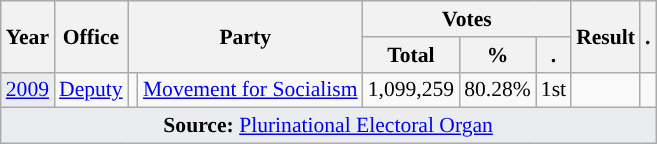<table class="wikitable" style="font-size: 90%; text-align:center;">
<tr>
<th rowspan=2>Year</th>
<th rowspan=2>Office</th>
<th colspan=2 rowspan=2>Party</th>
<th colspan=3>Votes</th>
<th rowspan=2>Result</th>
<th rowspan=2>.</th>
</tr>
<tr>
<th>Total</th>
<th>%</th>
<th>.</th>
</tr>
<tr>
<td style="background-color:#EAECF0;"><a href='#'>2009</a></td>
<td><a href='#'>Deputy</a></td>
<td style="background-color:"></td>
<td><a href='#'>Movement for Socialism</a></td>
<td>1,099,259</td>
<td>80.28%</td>
<td>1st</td>
<td></td>
<td></td>
</tr>
<tr>
<td style="background-color:#EAECF0;" colspan=9><strong>Source:</strong> <a href='#'>Plurinational Electoral Organ</a>  </td>
</tr>
</table>
